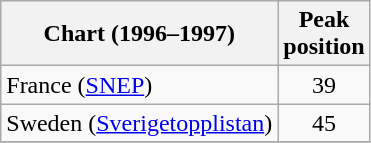<table class="wikitable sortable" style="text-align:center;">
<tr>
<th>Chart (1996–1997)</th>
<th>Peak<br>position</th>
</tr>
<tr>
<td align="left">France (<a href='#'>SNEP</a>)</td>
<td>39</td>
</tr>
<tr>
<td align="left">Sweden (<a href='#'>Sverigetopplistan</a>)</td>
<td>45</td>
</tr>
<tr>
</tr>
</table>
